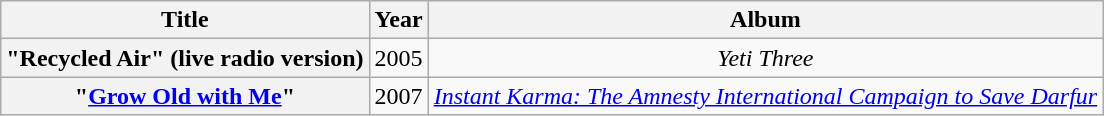<table class="wikitable plainrowheaders" style="text-align:center;">
<tr>
<th scope="col">Title</th>
<th scope="col">Year</th>
<th scope="col">Album</th>
</tr>
<tr>
<th scope="row">"Recycled Air" (live radio version)</th>
<td>2005</td>
<td><em>Yeti Three</em></td>
</tr>
<tr>
<th scope="row">"<a href='#'>Grow Old with Me</a>"</th>
<td>2007</td>
<td><em><a href='#'>Instant Karma: The Amnesty International Campaign to Save Darfur</a></em></td>
</tr>
</table>
